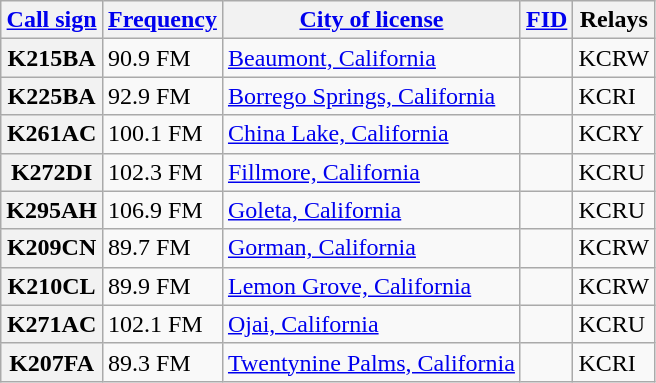<table class="wikitable sortable">
<tr>
<th scope="col"><a href='#'>Call sign</a></th>
<th scope="col" data-sort-type="number"><a href='#'>Frequency</a></th>
<th scope="col"><a href='#'>City of license</a></th>
<th scope="col" data-sort-type="number"><a href='#'>FID</a></th>
<th scope="col">Relays</th>
</tr>
<tr>
<th scope="row">K215BA</th>
<td>90.9 FM</td>
<td><a href='#'>Beaumont, California</a></td>
<td></td>
<td>KCRW</td>
</tr>
<tr>
<th scope="row">K225BA</th>
<td>92.9 FM</td>
<td><a href='#'>Borrego Springs, California</a></td>
<td></td>
<td>KCRI</td>
</tr>
<tr>
<th scope="row">K261AC</th>
<td>100.1 FM</td>
<td><a href='#'>China Lake, California</a></td>
<td></td>
<td>KCRY</td>
</tr>
<tr>
<th scope="row">K272DI</th>
<td>102.3 FM</td>
<td><a href='#'>Fillmore, California</a></td>
<td></td>
<td>KCRU</td>
</tr>
<tr>
<th scope="row">K295AH</th>
<td>106.9 FM</td>
<td><a href='#'>Goleta, California</a></td>
<td></td>
<td>KCRU</td>
</tr>
<tr>
<th scope="row">K209CN</th>
<td>89.7 FM</td>
<td><a href='#'>Gorman, California</a></td>
<td></td>
<td>KCRW</td>
</tr>
<tr>
<th scope="row">K210CL</th>
<td>89.9 FM</td>
<td><a href='#'>Lemon Grove, California</a></td>
<td></td>
<td>KCRW</td>
</tr>
<tr>
<th scope="row">K271AC</th>
<td>102.1 FM</td>
<td><a href='#'>Ojai, California</a></td>
<td></td>
<td>KCRU</td>
</tr>
<tr>
<th scope="row">K207FA</th>
<td>89.3 FM</td>
<td><a href='#'>Twentynine Palms, California</a></td>
<td></td>
<td>KCRI</td>
</tr>
</table>
